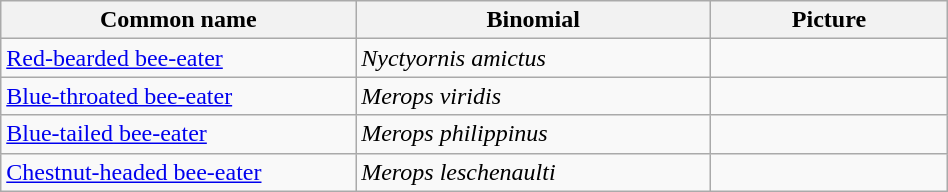<table width=50% class="wikitable">
<tr>
<th width=30%>Common name</th>
<th width=30%>Binomial</th>
<th width=20%>Picture</th>
</tr>
<tr>
<td><a href='#'>Red-bearded bee-eater</a></td>
<td><em>Nyctyornis amictus</em></td>
<td></td>
</tr>
<tr>
<td><a href='#'>Blue-throated bee-eater</a></td>
<td><em>Merops viridis</em></td>
<td></td>
</tr>
<tr>
<td><a href='#'>Blue-tailed bee-eater</a></td>
<td><em>Merops philippinus</em></td>
<td></td>
</tr>
<tr>
<td><a href='#'>Chestnut-headed bee-eater</a></td>
<td><em>Merops leschenaulti</em></td>
<td></td>
</tr>
</table>
